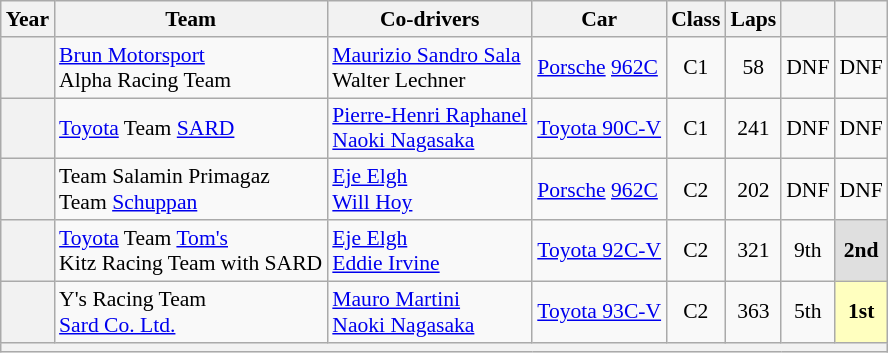<table class="wikitable" style="text-align:center; font-size:90%">
<tr>
<th>Year</th>
<th>Team</th>
<th>Co-drivers</th>
<th>Car</th>
<th>Class</th>
<th>Laps</th>
<th></th>
<th></th>
</tr>
<tr>
<th></th>
<td align="left"nowrap> <a href='#'>Brun Motorsport</a><br> Alpha Racing Team</td>
<td align="left"nowrap> <a href='#'>Maurizio Sandro Sala</a><br> Walter Lechner</td>
<td align="left"nowrap><a href='#'>Porsche</a> <a href='#'>962C</a></td>
<td>C1</td>
<td>58</td>
<td>DNF</td>
<td>DNF</td>
</tr>
<tr>
<th></th>
<td align="left"nowrap> <a href='#'>Toyota</a> Team <a href='#'>SARD</a></td>
<td align="left"nowrap> <a href='#'>Pierre-Henri Raphanel</a><br> <a href='#'>Naoki Nagasaka</a></td>
<td align="left"nowrap><a href='#'>Toyota 90C-V</a></td>
<td>C1</td>
<td>241</td>
<td>DNF</td>
<td>DNF</td>
</tr>
<tr>
<th></th>
<td align="left"nowrap> Team Salamin Primagaz<br> Team <a href='#'>Schuppan</a></td>
<td align="left"nowrap> <a href='#'>Eje Elgh</a><br> <a href='#'>Will Hoy</a></td>
<td align="left"nowrap><a href='#'>Porsche</a> <a href='#'>962C</a></td>
<td>C2</td>
<td>202</td>
<td>DNF</td>
<td>DNF</td>
</tr>
<tr>
<th></th>
<td align="left"nowrap> <a href='#'>Toyota</a> Team <a href='#'>Tom's</a><br> Kitz Racing Team with SARD</td>
<td align="left"nowrap> <a href='#'>Eje Elgh</a><br> <a href='#'>Eddie Irvine</a></td>
<td align="left"nowrap><a href='#'>Toyota 92C-V</a></td>
<td>C2</td>
<td>321</td>
<td>9th</td>
<td style="background:#DFDFDF;"><strong>2nd</strong></td>
</tr>
<tr>
<th></th>
<td align="left"nowrap> Y's Racing Team<br> <a href='#'>Sard Co. Ltd.</a></td>
<td align="left"nowrap> <a href='#'>Mauro Martini</a><br> <a href='#'>Naoki Nagasaka</a></td>
<td align="left"nowrap><a href='#'>Toyota 93C-V</a></td>
<td>C2</td>
<td>363</td>
<td>5th</td>
<td style="background:#FFFFBF;"><strong>1st</strong></td>
</tr>
<tr>
<th colspan="8"></th>
</tr>
</table>
